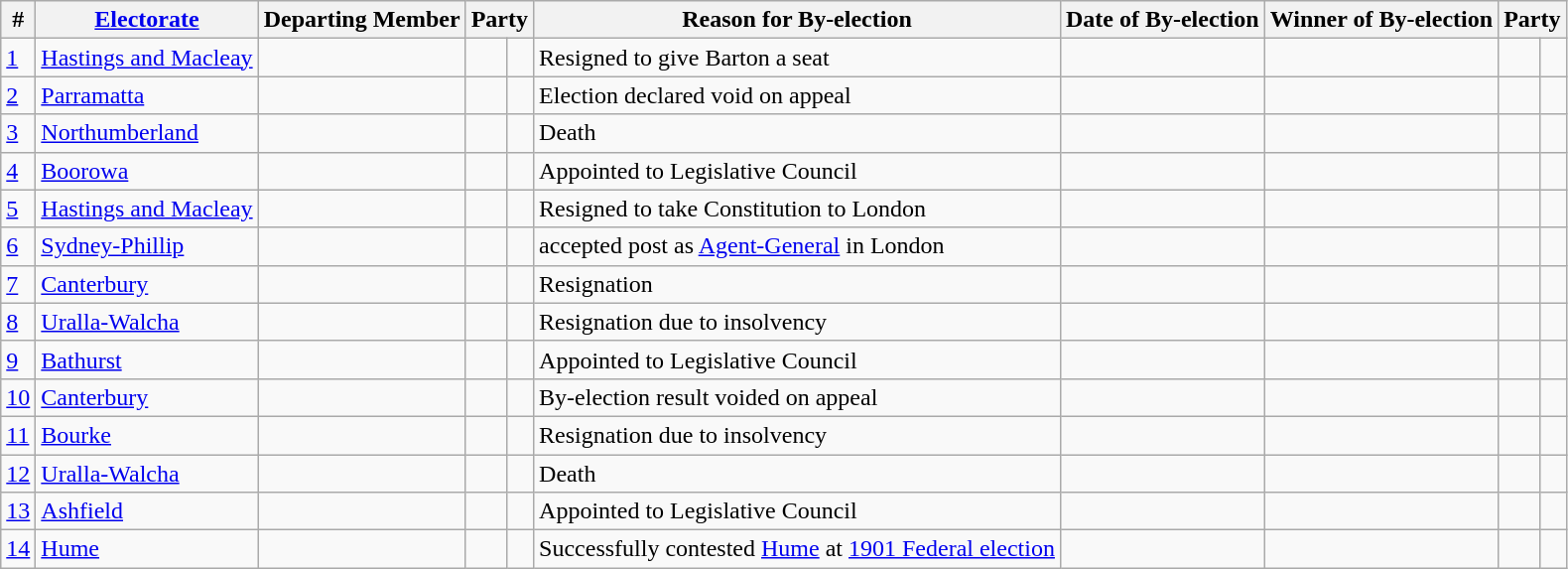<table class="wikitable sortable">
<tr ">
<th><strong>#</strong></th>
<th><strong><a href='#'>Electorate</a></strong></th>
<th><strong>Departing Member</strong></th>
<th colspan="2"><strong>Party</strong></th>
<th><strong>Reason for By-election</strong></th>
<th><strong>Date of By-election</strong></th>
<th><strong>Winner of By-election</strong></th>
<th colspan="2"><strong>Party</strong></th>
</tr>
<tr>
<td><a href='#'>1</a></td>
<td><a href='#'>Hastings and Macleay</a></td>
<td></td>
<td> </td>
<td></td>
<td>Resigned to give Barton a seat</td>
<td></td>
<td></td>
<td> </td>
<td></td>
</tr>
<tr>
<td><a href='#'>2</a></td>
<td><a href='#'>Parramatta</a></td>
<td></td>
<td> </td>
<td></td>
<td>Election declared void on appeal</td>
<td></td>
<td></td>
<td> </td>
<td></td>
</tr>
<tr>
<td><a href='#'>3</a></td>
<td><a href='#'>Northumberland</a></td>
<td></td>
<td> </td>
<td></td>
<td>Death</td>
<td></td>
<td></td>
<td> </td>
<td></td>
</tr>
<tr>
<td><a href='#'>4</a></td>
<td><a href='#'>Boorowa</a></td>
<td></td>
<td> </td>
<td></td>
<td>Appointed to Legislative Council</td>
<td></td>
<td></td>
<td> </td>
<td></td>
</tr>
<tr>
<td><a href='#'>5</a></td>
<td><a href='#'>Hastings and Macleay</a></td>
<td></td>
<td> </td>
<td></td>
<td>Resigned to take Constitution to London</td>
<td></td>
<td></td>
<td> </td>
<td></td>
</tr>
<tr>
<td><a href='#'>6</a></td>
<td><a href='#'>Sydney-Phillip</a></td>
<td></td>
<td> </td>
<td></td>
<td>accepted post as <a href='#'>Agent-General</a> in London</td>
<td></td>
<td></td>
<td> </td>
<td></td>
</tr>
<tr>
<td><a href='#'>7</a></td>
<td><a href='#'>Canterbury</a></td>
<td></td>
<td> </td>
<td></td>
<td>Resignation</td>
<td></td>
<td></td>
<td> </td>
<td></td>
</tr>
<tr>
<td><a href='#'>8</a></td>
<td><a href='#'>Uralla-Walcha</a></td>
<td></td>
<td> </td>
<td></td>
<td>Resignation due to insolvency</td>
<td></td>
<td></td>
<td> </td>
<td></td>
</tr>
<tr>
<td><a href='#'>9</a></td>
<td><a href='#'>Bathurst</a></td>
<td></td>
<td> </td>
<td></td>
<td>Appointed to Legislative Council</td>
<td></td>
<td></td>
<td> </td>
<td></td>
</tr>
<tr>
<td><a href='#'>10</a></td>
<td><a href='#'>Canterbury</a></td>
<td></td>
<td> </td>
<td></td>
<td>By-election result voided on appeal</td>
<td></td>
<td></td>
<td> </td>
<td></td>
</tr>
<tr>
<td><a href='#'>11</a></td>
<td><a href='#'>Bourke</a></td>
<td></td>
<td> </td>
<td></td>
<td>Resignation due to insolvency</td>
<td></td>
<td></td>
<td> </td>
<td></td>
</tr>
<tr>
<td><a href='#'>12</a></td>
<td><a href='#'>Uralla-Walcha</a></td>
<td></td>
<td> </td>
<td></td>
<td>Death</td>
<td></td>
<td></td>
<td> </td>
<td></td>
</tr>
<tr>
<td><a href='#'>13</a></td>
<td><a href='#'>Ashfield</a></td>
<td></td>
<td> </td>
<td></td>
<td>Appointed to Legislative Council</td>
<td></td>
<td></td>
<td> </td>
<td></td>
</tr>
<tr>
<td><a href='#'>14</a></td>
<td><a href='#'>Hume</a></td>
<td></td>
<td> </td>
<td></td>
<td>Successfully contested <a href='#'>Hume</a> at <a href='#'>1901 Federal election</a></td>
<td></td>
<td></td>
<td> </td>
<td></td>
</tr>
</table>
